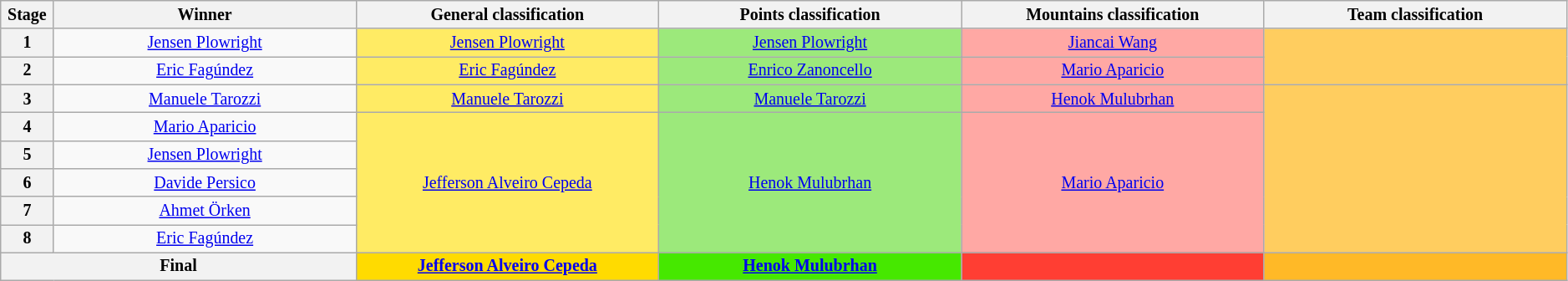<table class=wikitable style="text-align: center; font-size:smaller;">
<tr>
<th style="width:1%;">Stage</th>
<th style="width:14%;">Winner</th>
<th style="width:14%;">General classification<br></th>
<th style="width:14%;">Points classification<br></th>
<th style="width:14%;">Mountains classification<br></th>
<th style="width:14%;">Team classification</th>
</tr>
<tr>
<th>1</th>
<td><a href='#'>Jensen Plowright</a></td>
<td style="background:#FFEB64;"><a href='#'>Jensen Plowright</a></td>
<td style="background:#9CE97B;"><a href='#'>Jensen Plowright</a></td>
<td style="background:#FFA8A4;"><a href='#'>Jiancai Wang</a></td>
<td style="background:#FFCD5F;" rowspan="2"></td>
</tr>
<tr>
<th>2</th>
<td><a href='#'>Eric Fagúndez</a></td>
<td style="background:#FFEB64;"><a href='#'>Eric Fagúndez</a></td>
<td style="background:#9CE97B;"><a href='#'>Enrico Zanoncello</a></td>
<td style="background:#FFA8A4;"><a href='#'>Mario Aparicio</a></td>
</tr>
<tr>
<th>3</th>
<td><a href='#'>Manuele Tarozzi</a></td>
<td style="background:#FFEB64;"><a href='#'>Manuele Tarozzi</a></td>
<td style="background:#9CE97B;"><a href='#'>Manuele Tarozzi</a></td>
<td style="background:#FFA8A4;"><a href='#'>Henok Mulubrhan</a></td>
<td style="background:#FFCD5F;" rowspan="6"></td>
</tr>
<tr>
<th>4</th>
<td><a href='#'>Mario Aparicio</a></td>
<td style="background:#FFEB64;" rowspan="5"><a href='#'>Jefferson Alveiro Cepeda</a></td>
<td style="background:#9CE97B;" rowspan="5"><a href='#'>Henok Mulubrhan</a></td>
<td style="background:#FFA8A4;" rowspan="5"><a href='#'>Mario Aparicio</a></td>
</tr>
<tr>
<th>5</th>
<td><a href='#'>Jensen Plowright</a></td>
</tr>
<tr>
<th>6</th>
<td><a href='#'>Davide Persico</a></td>
</tr>
<tr>
<th>7</th>
<td><a href='#'>Ahmet Örken</a></td>
</tr>
<tr>
<th>8</th>
<td><a href='#'>Eric Fagúndez</a></td>
</tr>
<tr>
<th colspan="2">Final</th>
<th style="background:#FFDB00;"><a href='#'>Jefferson Alveiro Cepeda</a></th>
<th style="background:#46E800;"><a href='#'>Henok Mulubrhan</a></th>
<th style="background:#FF3E33;"></th>
<th style="background:#FFB927;"></th>
</tr>
</table>
